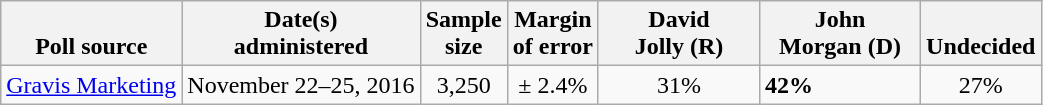<table class="wikitable">
<tr valign=bottom>
<th>Poll source</th>
<th>Date(s)<br>administered</th>
<th>Sample<br>size</th>
<th>Margin<br>of error</th>
<th style="width:100px;">David<br>Jolly (R)</th>
<th style="width:100px;">John<br>Morgan (D)</th>
<th>Undecided</th>
</tr>
<tr>
<td><a href='#'>Gravis Marketing</a></td>
<td align=center>November 22–25, 2016</td>
<td align=center>3,250</td>
<td align=center>± 2.4%</td>
<td align=center>31%</td>
<td><strong>42%</strong></td>
<td align=center>27%</td>
</tr>
</table>
